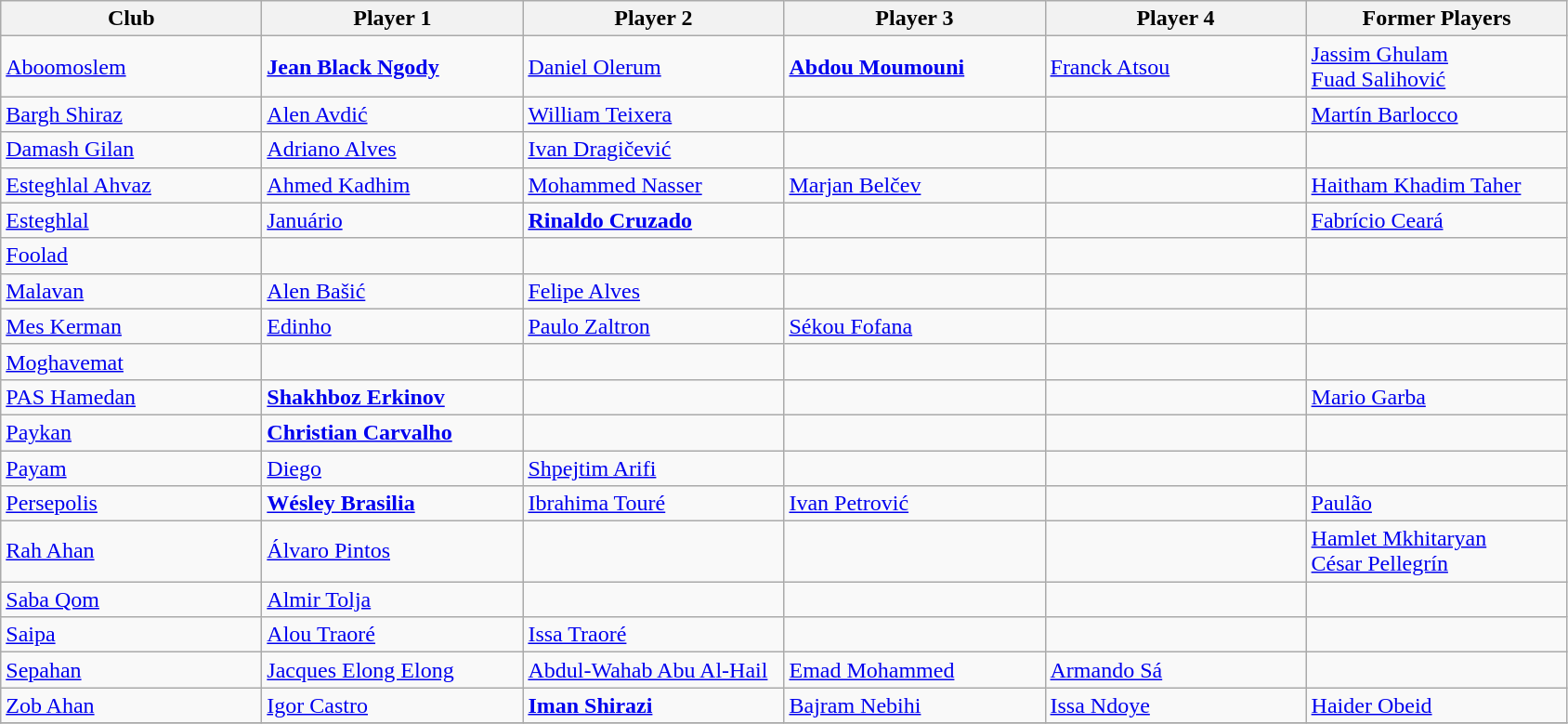<table class="wikitable">
<tr>
<th width="180">Club</th>
<th width="180">Player 1</th>
<th width="180">Player 2</th>
<th width="180">Player 3</th>
<th width="180">Player 4</th>
<th width="180">Former Players</th>
</tr>
<tr>
<td><a href='#'>Aboomoslem</a></td>
<td> <strong><a href='#'>Jean Black Ngody</a></strong></td>
<td> <a href='#'>Daniel Olerum</a></td>
<td> <strong><a href='#'>Abdou Moumouni</a></strong></td>
<td> <a href='#'>Franck Atsou</a></td>
<td> <a href='#'>Jassim Ghulam</a> <br>  <a href='#'>Fuad Salihović</a></td>
</tr>
<tr>
<td><a href='#'>Bargh Shiraz</a></td>
<td> <a href='#'>Alen Avdić</a></td>
<td> <a href='#'>William Teixera</a></td>
<td></td>
<td></td>
<td> <a href='#'>Martín Barlocco</a></td>
</tr>
<tr>
<td><a href='#'>Damash Gilan</a></td>
<td> <a href='#'>Adriano Alves</a></td>
<td> <a href='#'>Ivan Dragičević</a></td>
<td></td>
<td></td>
<td></td>
</tr>
<tr>
<td><a href='#'>Esteghlal Ahvaz</a></td>
<td> <a href='#'>Ahmed Kadhim</a></td>
<td> <a href='#'>Mohammed Nasser</a></td>
<td> <a href='#'>Marjan Belčev</a></td>
<td></td>
<td> <a href='#'>Haitham Khadim Taher</a></td>
</tr>
<tr>
<td><a href='#'>Esteghlal</a></td>
<td> <a href='#'>Januário</a></td>
<td> <strong><a href='#'>Rinaldo Cruzado</a></strong></td>
<td></td>
<td></td>
<td> <a href='#'>Fabrício Ceará</a></td>
</tr>
<tr>
<td><a href='#'>Foolad</a></td>
<td></td>
<td></td>
<td></td>
<td></td>
<td></td>
</tr>
<tr>
<td><a href='#'>Malavan</a></td>
<td> <a href='#'>Alen Bašić</a></td>
<td> <a href='#'>Felipe Alves</a></td>
<td></td>
<td></td>
<td></td>
</tr>
<tr>
<td><a href='#'>Mes Kerman</a></td>
<td> <a href='#'>Edinho</a></td>
<td> <a href='#'>Paulo Zaltron</a></td>
<td> <a href='#'>Sékou Fofana</a></td>
<td></td>
<td></td>
</tr>
<tr>
<td><a href='#'>Moghavemat</a></td>
<td></td>
<td></td>
<td></td>
<td></td>
<td></td>
</tr>
<tr>
<td><a href='#'>PAS Hamedan</a></td>
<td> <strong><a href='#'>Shakhboz Erkinov</a></strong></td>
<td></td>
<td></td>
<td></td>
<td> <a href='#'>Mario Garba</a></td>
</tr>
<tr>
<td><a href='#'>Paykan</a></td>
<td> <strong><a href='#'>Christian Carvalho</a></strong></td>
<td></td>
<td></td>
<td></td>
<td></td>
</tr>
<tr>
<td><a href='#'>Payam</a></td>
<td> <a href='#'>Diego</a></td>
<td> <a href='#'>Shpejtim Arifi</a></td>
<td></td>
<td></td>
<td></td>
</tr>
<tr>
<td><a href='#'>Persepolis</a></td>
<td> <strong><a href='#'>Wésley Brasilia</a></strong></td>
<td> <a href='#'>Ibrahima Touré</a></td>
<td> <a href='#'>Ivan Petrović</a></td>
<td></td>
<td> <a href='#'>Paulão</a></td>
</tr>
<tr>
<td><a href='#'>Rah Ahan</a></td>
<td> <a href='#'>Álvaro Pintos</a></td>
<td></td>
<td></td>
<td></td>
<td> <a href='#'>Hamlet Mkhitaryan</a> <br>  <a href='#'>César Pellegrín</a></td>
</tr>
<tr>
<td><a href='#'>Saba Qom</a></td>
<td> <a href='#'>Almir Tolja</a></td>
<td></td>
<td></td>
<td></td>
<td></td>
</tr>
<tr>
<td><a href='#'>Saipa</a></td>
<td> <a href='#'>Alou Traoré</a></td>
<td> <a href='#'>Issa Traoré</a></td>
<td></td>
<td></td>
<td></td>
</tr>
<tr>
<td><a href='#'>Sepahan</a></td>
<td> <a href='#'>Jacques Elong Elong</a></td>
<td> <a href='#'>Abdul-Wahab Abu Al-Hail</a></td>
<td> <a href='#'>Emad Mohammed</a></td>
<td> <a href='#'>Armando Sá</a></td>
<td></td>
</tr>
<tr>
<td><a href='#'>Zob Ahan</a></td>
<td> <a href='#'>Igor Castro</a></td>
<td> <strong><a href='#'>Iman Shirazi</a></strong></td>
<td> <a href='#'>Bajram Nebihi</a></td>
<td> <a href='#'>Issa Ndoye</a></td>
<td> <a href='#'>Haider Obeid</a></td>
</tr>
<tr>
</tr>
</table>
